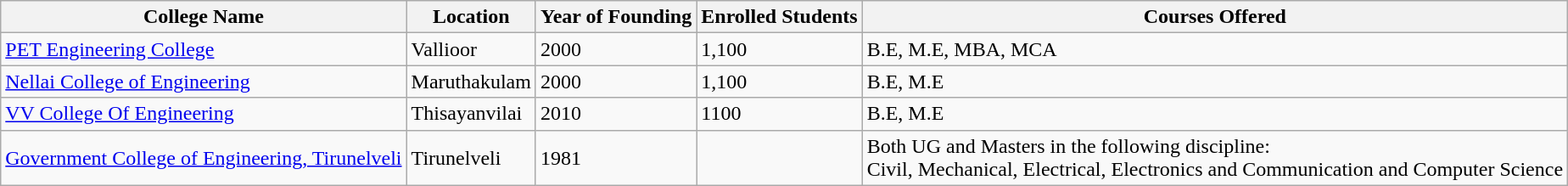<table class="wikitable">
<tr>
<th>College Name</th>
<th>Location</th>
<th>Year of Founding</th>
<th>Enrolled Students</th>
<th>Courses Offered</th>
</tr>
<tr>
<td><a href='#'>PET Engineering College</a></td>
<td>Vallioor</td>
<td>2000</td>
<td>1,100</td>
<td>B.E, M.E, MBA, MCA</td>
</tr>
<tr>
<td><a href='#'>Nellai College of Engineering</a></td>
<td>Maruthakulam</td>
<td>2000</td>
<td>1,100</td>
<td>B.E, M.E</td>
</tr>
<tr>
<td><a href='#'>VV College Of Engineering</a></td>
<td>Thisayanvilai</td>
<td>2010</td>
<td>1100</td>
<td>B.E, M.E</td>
</tr>
<tr>
<td><a href='#'>Government College of Engineering, Tirunelveli</a></td>
<td>Tirunelveli</td>
<td>1981</td>
<td></td>
<td>Both UG and Masters in the following discipline:<br>Civil, Mechanical, Electrical, Electronics and Communication and Computer Science</td>
</tr>
</table>
